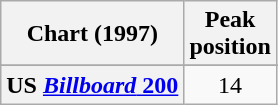<table class="wikitable sortable plainrowheaders" style="text-align:center">
<tr>
<th>Chart (1997)</th>
<th>Peak<br>position</th>
</tr>
<tr>
</tr>
<tr>
</tr>
<tr>
</tr>
<tr>
</tr>
<tr>
</tr>
<tr>
</tr>
<tr>
</tr>
<tr>
<th scope="row">US <a href='#'><em>Billboard</em> 200</a></th>
<td>14</td>
</tr>
</table>
